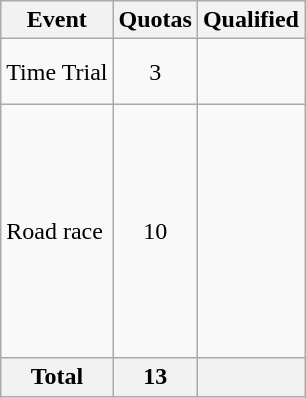<table class="wikitable">
<tr>
<th>Event</th>
<th>Quotas</th>
<th>Qualified</th>
</tr>
<tr>
<td>Time Trial</td>
<td style="text-align:center;">3</td>
<td><br><br></td>
</tr>
<tr>
<td>Road race</td>
<td style="text-align:center;">10</td>
<td><br><br><br><br><br><br><br><br><br></td>
</tr>
<tr>
<th>Total</th>
<th>13</th>
<th></th>
</tr>
</table>
